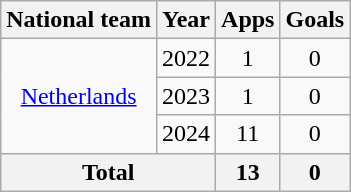<table class="wikitable" style="text-align:center">
<tr>
<th>National team</th>
<th>Year</th>
<th>Apps</th>
<th>Goals</th>
</tr>
<tr>
<td rowspan="3"><a href='#'>Netherlands</a></td>
<td>2022</td>
<td>1</td>
<td>0</td>
</tr>
<tr>
<td>2023</td>
<td>1</td>
<td>0</td>
</tr>
<tr>
<td>2024</td>
<td>11</td>
<td>0</td>
</tr>
<tr>
<th colspan="2">Total</th>
<th>13</th>
<th>0</th>
</tr>
</table>
